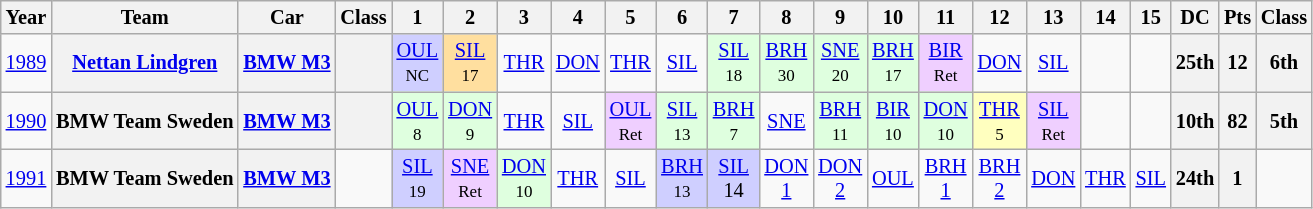<table class="wikitable" style="text-align:center; font-size:85%">
<tr>
<th>Year</th>
<th>Team</th>
<th>Car</th>
<th>Class</th>
<th>1</th>
<th>2</th>
<th>3</th>
<th>4</th>
<th>5</th>
<th>6</th>
<th>7</th>
<th>8</th>
<th>9</th>
<th>10</th>
<th>11</th>
<th>12</th>
<th>13</th>
<th>14</th>
<th>15</th>
<th>DC</th>
<th>Pts</th>
<th>Class</th>
</tr>
<tr>
<td><a href='#'>1989</a></td>
<th><a href='#'>Nettan Lindgren</a></th>
<th><a href='#'>BMW M3</a></th>
<th><span></span></th>
<td style="background:#CFCFFF;"><a href='#'>OUL</a><br><small>NC</small></td>
<td style="background:#FFDF9F;"><a href='#'>SIL</a><br><small>17</small></td>
<td><a href='#'>THR</a></td>
<td><a href='#'>DON</a></td>
<td><a href='#'>THR</a></td>
<td><a href='#'>SIL</a></td>
<td style="background:#DFFFDF;"><a href='#'>SIL</a><br><small>18</small></td>
<td style="background:#DFFFDF;"><a href='#'>BRH</a><br><small>30</small></td>
<td style="background:#DFFFDF;"><a href='#'>SNE</a><br><small>20</small></td>
<td style="background:#DFFFDF;"><a href='#'>BRH</a><br><small>17</small></td>
<td style="background:#EFCFFF;"><a href='#'>BIR</a><br><small>Ret</small></td>
<td><a href='#'>DON</a></td>
<td><a href='#'>SIL</a></td>
<td></td>
<td></td>
<th>25th</th>
<th>12</th>
<th>6th</th>
</tr>
<tr>
<td><a href='#'>1990</a></td>
<th>BMW Team Sweden</th>
<th><a href='#'>BMW M3</a></th>
<th><span></span></th>
<td style="background:#DFFFDF;"><a href='#'>OUL</a><br><small>8</small></td>
<td style="background:#DFFFDF;"><a href='#'>DON</a><br><small>9</small></td>
<td><a href='#'>THR</a></td>
<td><a href='#'>SIL</a></td>
<td style="background:#EFCFFF;"><a href='#'>OUL</a><br><small>Ret</small></td>
<td style="background:#DFFFDF;"><a href='#'>SIL</a><br><small>13</small></td>
<td style="background:#DFFFDF;"><a href='#'>BRH</a><br><small>7</small></td>
<td><a href='#'>SNE</a></td>
<td style="background:#DFFFDF;"><a href='#'>BRH</a><br><small>11</small></td>
<td style="background:#DFFFDF;"><a href='#'>BIR</a><br><small>10</small></td>
<td style="background:#DFFFDF;"><a href='#'>DON</a><br><small>10</small></td>
<td style="background:#FFFFBF;"><a href='#'>THR</a><br><small>5</small></td>
<td style="background:#EFCFFF;"><a href='#'>SIL</a><br><small>Ret</small></td>
<td></td>
<td></td>
<th>10th</th>
<th>82</th>
<th>5th</th>
</tr>
<tr>
<td><a href='#'>1991</a></td>
<th>BMW Team Sweden</th>
<th><a href='#'>BMW M3</a></th>
<td></td>
<td style="background:#CFCFFF;"><a href='#'>SIL</a><br><small>19</small></td>
<td style="background:#EFCFFF;"><a href='#'>SNE</a><br><small>Ret</small></td>
<td style="background:#DFFFDF;"><a href='#'>DON</a><br><small>10</small></td>
<td><a href='#'>THR</a></td>
<td><a href='#'>SIL</a></td>
<td style="background:#CFCFFF;"><a href='#'>BRH</a><br><small>13</small></td>
<td style="background:#CFCFFF;"><a href='#'>SIL</a><br>14<small></small></td>
<td><a href='#'>DON<br>1</a></td>
<td><a href='#'>DON<br>2</a></td>
<td><a href='#'>OUL</a></td>
<td><a href='#'>BRH<br>1</a></td>
<td><a href='#'>BRH<br>2</a></td>
<td><a href='#'>DON</a></td>
<td><a href='#'>THR</a></td>
<td><a href='#'>SIL</a></td>
<th>24th</th>
<th>1</th>
<td></td>
</tr>
</table>
